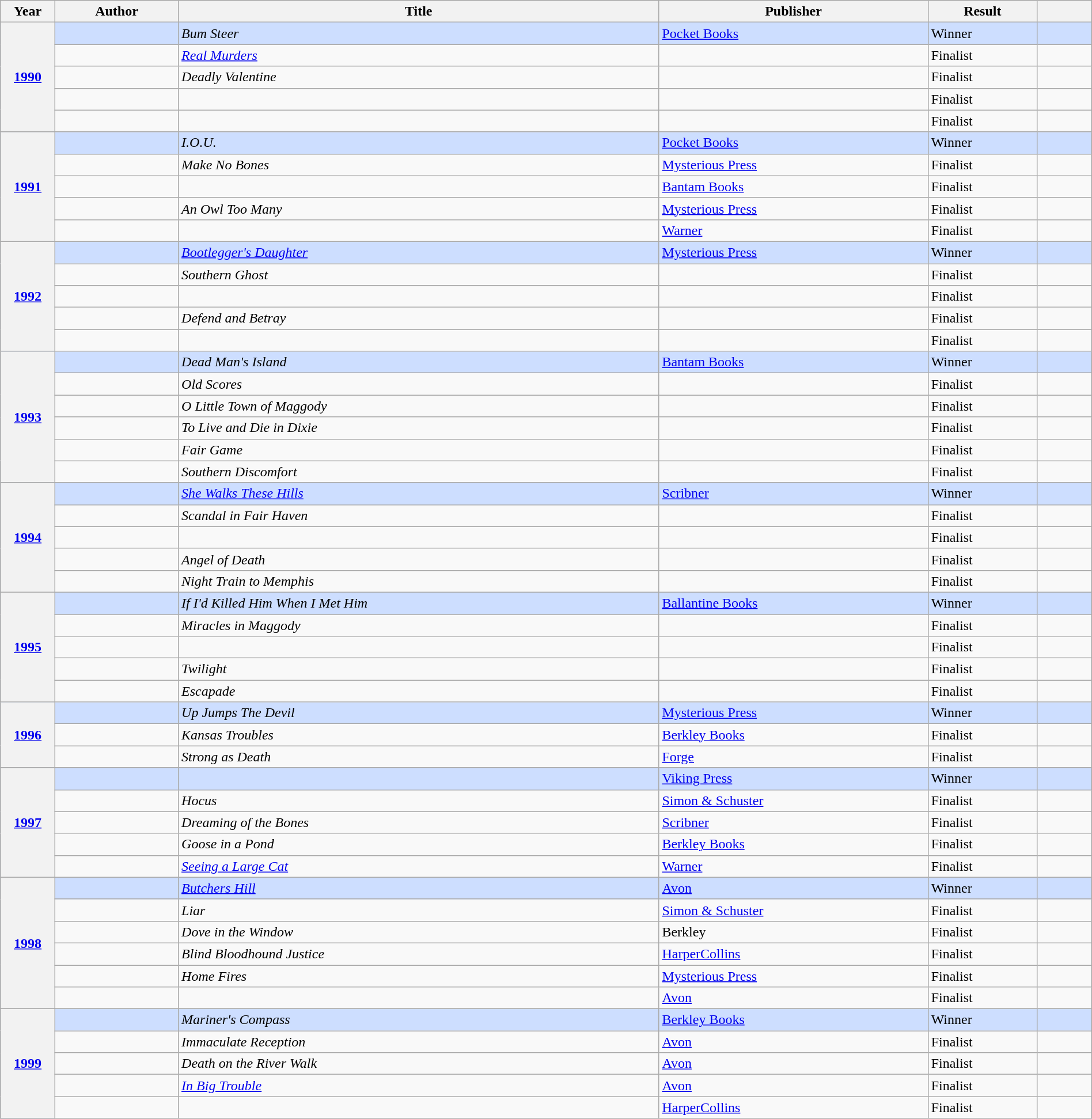<table class="wikitable sortable mw-collapsible" style="width:100%">
<tr>
<th scope="col" width="5%">Year</th>
<th>Author</th>
<th>Title</th>
<th>Publisher</th>
<th scope="col" width="10%">Result</th>
<th scope="col" width="5%"></th>
</tr>
<tr style="background:#cddeff">
<th rowspan="5"><a href='#'>1990</a></th>
<td></td>
<td><em>Bum Steer</em></td>
<td><a href='#'>Pocket Books</a></td>
<td>Winner</td>
<td></td>
</tr>
<tr>
<td></td>
<td><em><a href='#'>Real Murders</a></em></td>
<td></td>
<td>Finalist</td>
<td></td>
</tr>
<tr>
<td></td>
<td><em>Deadly Valentine</em></td>
<td></td>
<td>Finalist</td>
<td></td>
</tr>
<tr>
<td></td>
<td><em></em></td>
<td></td>
<td>Finalist</td>
<td></td>
</tr>
<tr>
<td></td>
<td><em></em></td>
<td></td>
<td>Finalist</td>
<td></td>
</tr>
<tr style="background:#cddeff">
<th rowspan="5"><a href='#'>1991</a></th>
<td></td>
<td><em>I.O.U.</em></td>
<td><a href='#'>Pocket Books</a></td>
<td>Winner</td>
<td></td>
</tr>
<tr>
<td></td>
<td><em>Make No Bones</em></td>
<td><a href='#'>Mysterious Press</a></td>
<td>Finalist</td>
<td></td>
</tr>
<tr>
<td></td>
<td><em></em></td>
<td><a href='#'>Bantam Books</a></td>
<td>Finalist</td>
<td></td>
</tr>
<tr>
<td></td>
<td><em>An Owl Too Many</em></td>
<td><a href='#'>Mysterious Press</a></td>
<td>Finalist</td>
<td></td>
</tr>
<tr>
<td></td>
<td><em></em></td>
<td><a href='#'>Warner</a></td>
<td>Finalist</td>
<td></td>
</tr>
<tr style="background:#cddeff">
<th rowspan="5"><a href='#'>1992</a></th>
<td></td>
<td><em><a href='#'>Bootlegger's Daughter</a></em></td>
<td><a href='#'>Mysterious Press</a></td>
<td>Winner</td>
<td></td>
</tr>
<tr>
<td></td>
<td><em>Southern Ghost</em></td>
<td></td>
<td>Finalist</td>
<td></td>
</tr>
<tr>
<td></td>
<td><em></em></td>
<td></td>
<td>Finalist</td>
<td></td>
</tr>
<tr>
<td></td>
<td><em>Defend and Betray</em></td>
<td></td>
<td>Finalist</td>
<td></td>
</tr>
<tr>
<td></td>
<td><em></em></td>
<td></td>
<td>Finalist</td>
<td></td>
</tr>
<tr style="background:#cddeff">
<th rowspan="6"><a href='#'>1993</a></th>
<td></td>
<td><em>Dead Man's Island</em></td>
<td><a href='#'>Bantam Books</a></td>
<td>Winner</td>
<td></td>
</tr>
<tr>
<td></td>
<td><em>Old Scores</em></td>
<td></td>
<td>Finalist</td>
<td></td>
</tr>
<tr>
<td></td>
<td><em>O Little Town of Maggody</em></td>
<td></td>
<td>Finalist</td>
<td></td>
</tr>
<tr>
<td></td>
<td><em>To Live and Die in Dixie</em></td>
<td></td>
<td>Finalist</td>
<td></td>
</tr>
<tr>
<td></td>
<td><em>Fair Game</em></td>
<td></td>
<td>Finalist</td>
<td></td>
</tr>
<tr>
<td></td>
<td><em>Southern Discomfort</em></td>
<td></td>
<td>Finalist</td>
<td></td>
</tr>
<tr style="background:#cddeff">
<th rowspan="5"><a href='#'>1994</a></th>
<td></td>
<td><em><a href='#'>She Walks These Hills</a></em></td>
<td><a href='#'>Scribner</a></td>
<td>Winner</td>
<td></td>
</tr>
<tr>
<td></td>
<td><em>Scandal in Fair Haven</em></td>
<td></td>
<td>Finalist</td>
<td></td>
</tr>
<tr>
<td></td>
<td><em></em></td>
<td></td>
<td>Finalist</td>
<td></td>
</tr>
<tr>
<td></td>
<td><em>Angel of Death</em></td>
<td></td>
<td>Finalist</td>
<td></td>
</tr>
<tr>
<td></td>
<td><em>Night Train to Memphis</em></td>
<td></td>
<td>Finalist</td>
<td></td>
</tr>
<tr style="background:#cddeff">
<th rowspan="5"><a href='#'>1995</a></th>
<td></td>
<td><em>If I'd Killed Him When I Met Him</em></td>
<td><a href='#'>Ballantine Books</a></td>
<td>Winner</td>
<td></td>
</tr>
<tr>
<td></td>
<td><em>Miracles in Maggody</em></td>
<td></td>
<td>Finalist</td>
<td></td>
</tr>
<tr>
<td></td>
<td><em></em></td>
<td></td>
<td>Finalist</td>
<td></td>
</tr>
<tr>
<td></td>
<td><em>Twilight</em></td>
<td></td>
<td>Finalist</td>
<td></td>
</tr>
<tr>
<td></td>
<td><em>Escapade</em></td>
<td></td>
<td>Finalist</td>
<td></td>
</tr>
<tr style="background:#cddeff">
<th rowspan="3"><a href='#'>1996</a></th>
<td></td>
<td><em>Up Jumps The Devil</em></td>
<td><a href='#'>Mysterious Press</a></td>
<td>Winner</td>
<td></td>
</tr>
<tr>
<td></td>
<td><em>Kansas Troubles</em></td>
<td><a href='#'>Berkley Books</a></td>
<td>Finalist</td>
<td></td>
</tr>
<tr>
<td></td>
<td><em>Strong as Death</em></td>
<td><a href='#'>Forge</a></td>
<td>Finalist</td>
<td></td>
</tr>
<tr style="background:#cddeff">
<th rowspan="5"><a href='#'>1997</a></th>
<td></td>
<td><em></em></td>
<td><a href='#'>Viking Press</a></td>
<td>Winner</td>
<td></td>
</tr>
<tr>
<td></td>
<td><em>Hocus</em></td>
<td><a href='#'>Simon & Schuster</a></td>
<td>Finalist</td>
<td></td>
</tr>
<tr>
<td></td>
<td><em>Dreaming of the Bones</em></td>
<td><a href='#'>Scribner</a></td>
<td>Finalist</td>
<td></td>
</tr>
<tr>
<td></td>
<td><em>Goose in a Pond</em></td>
<td><a href='#'>Berkley Books</a></td>
<td>Finalist</td>
<td></td>
</tr>
<tr>
<td></td>
<td><em><a href='#'>Seeing a Large Cat</a></em></td>
<td><a href='#'>Warner</a></td>
<td>Finalist</td>
<td></td>
</tr>
<tr style="background:#cddeff">
<th rowspan="6"><a href='#'>1998</a></th>
<td></td>
<td><em><a href='#'>Butchers Hill</a></em></td>
<td><a href='#'>Avon</a></td>
<td>Winner</td>
<td></td>
</tr>
<tr>
<td></td>
<td><em>Liar</em></td>
<td><a href='#'>Simon & Schuster</a></td>
<td>Finalist</td>
<td></td>
</tr>
<tr>
<td></td>
<td><em>Dove in the Window</em></td>
<td>Berkley</td>
<td>Finalist</td>
<td></td>
</tr>
<tr>
<td></td>
<td><em>Blind Bloodhound Justice</em></td>
<td><a href='#'>HarperCollins</a></td>
<td>Finalist</td>
<td></td>
</tr>
<tr>
<td></td>
<td><em>Home Fires</em></td>
<td><a href='#'>Mysterious Press</a></td>
<td>Finalist</td>
<td></td>
</tr>
<tr>
<td></td>
<td><em></em></td>
<td><a href='#'>Avon</a></td>
<td>Finalist</td>
<td></td>
</tr>
<tr style="background:#cddeff">
<th rowspan="5"><a href='#'>1999</a></th>
<td></td>
<td><em>Mariner's Compass</em></td>
<td><a href='#'>Berkley Books</a></td>
<td>Winner</td>
<td></td>
</tr>
<tr>
<td></td>
<td><em>Immaculate Reception</em></td>
<td><a href='#'>Avon</a></td>
<td>Finalist</td>
<td></td>
</tr>
<tr>
<td></td>
<td><em>Death on the River Walk</em></td>
<td><a href='#'>Avon</a></td>
<td>Finalist</td>
<td></td>
</tr>
<tr>
<td></td>
<td><em><a href='#'>In Big Trouble</a></em></td>
<td><a href='#'>Avon</a></td>
<td>Finalist</td>
<td></td>
</tr>
<tr>
<td></td>
<td><em></em></td>
<td><a href='#'>HarperCollins</a></td>
<td>Finalist</td>
<td></td>
</tr>
</table>
